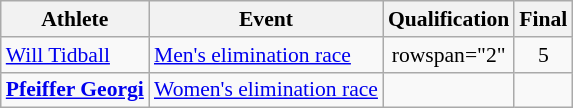<table class="wikitable" style="font-size:90%;">
<tr>
<th>Athlete</th>
<th>Event</th>
<th>Qualification</th>
<th>Final</th>
</tr>
<tr align=center>
<td align=left><a href='#'>Will Tidball</a></td>
<td align=left><a href='#'>Men's elimination race</a></td>
<td>rowspan="2" </td>
<td>5</td>
</tr>
<tr align=center>
<td align=left><strong><a href='#'>Pfeiffer Georgi</a></strong></td>
<td align=left><a href='#'>Women's elimination race</a></td>
<td></td>
</tr>
</table>
